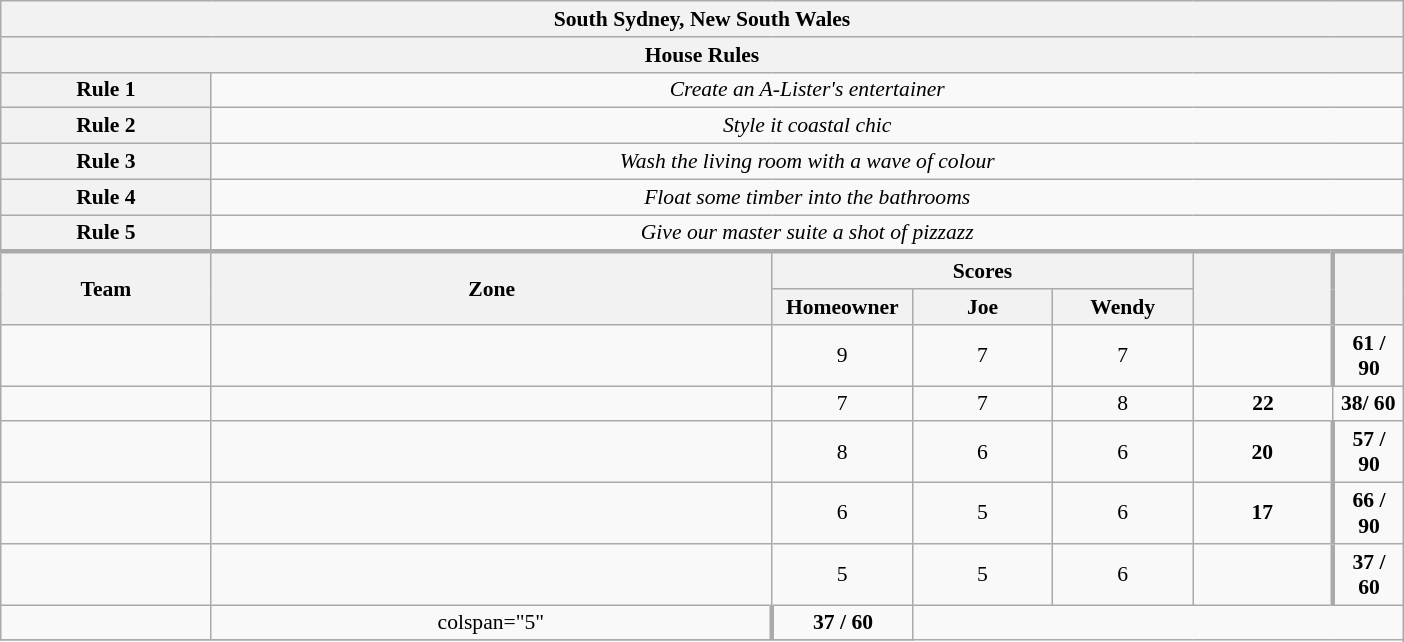<table class="wikitable plainrowheaders" style="text-align:center; font-size:90%; width:65em;">
<tr>
<th colspan="7" >South Sydney, New South Wales</th>
</tr>
<tr>
<th colspan="7">House Rules</th>
</tr>
<tr>
<th>Rule 1</th>
<td colspan="6"><em>Create an A-Lister's entertainer</em></td>
</tr>
<tr>
<th>Rule 2</th>
<td colspan="6"><em>Style it coastal chic</em></td>
</tr>
<tr>
<th>Rule 3</th>
<td colspan="6"><em>Wash the living room with a wave of colour</em></td>
</tr>
<tr>
<th>Rule 4</th>
<td colspan="6"><em>Float some timber into the bathrooms</em></td>
</tr>
<tr>
<th>Rule 5</th>
<td colspan="6"><em>Give our master suite a shot of pizzazz</em></td>
</tr>
<tr style="border-top:3px solid #aaa;">
<th rowspan="2">Team</th>
<th rowspan="2" style="width:40%;">Zone</th>
<th colspan="3" style="width:40%;">Scores</th>
<th rowspan="2" style="width:10%;"></th>
<th rowspan="2" style="width:10%; border-left:3px solid #aaa;"></th>
</tr>
<tr>
<th style="width:10%;">Homeowner</th>
<th style="width:10%;">Joe</th>
<th style="width:10%;">Wendy</th>
</tr>
<tr>
<td style="width:15%;"></td>
<td></td>
<td>9</td>
<td>7</td>
<td>7</td>
<td></td>
<td style="border-left:3px solid #aaa;"><strong>61 / 90</strong></td>
</tr>
<tr>
<td style="width:15%;"></td>
<td></td>
<td>7</td>
<td>7</td>
<td>8</td>
<td><strong>22</strong></td>
<td><strong>38/ 60</strong></td>
</tr>
<tr>
<td style="width:15%;"></td>
<td></td>
<td>8</td>
<td>6</td>
<td>6</td>
<td><strong>20</strong></td>
<td style="border-left:3px solid #aaa;"><strong>57 / 90</strong></td>
</tr>
<tr>
<td style="width:15%;"></td>
<td></td>
<td>6</td>
<td>5</td>
<td>6</td>
<td><strong>17</strong></td>
<td style="border-left:3px solid #aaa;"><strong>66 / 90</strong></td>
</tr>
<tr>
<td style="width:15%;"></td>
<td></td>
<td>5</td>
<td>5</td>
<td>6</td>
<td></td>
<td style="border-left:3px solid #aaa;"><strong>37 / 60</strong></td>
</tr>
<tr>
<td style="width:15%;"></td>
<td>colspan="5" </td>
<td style="border-left:3px solid #aaa;"><strong>37 / 60</strong></td>
</tr>
<tr>
</tr>
</table>
